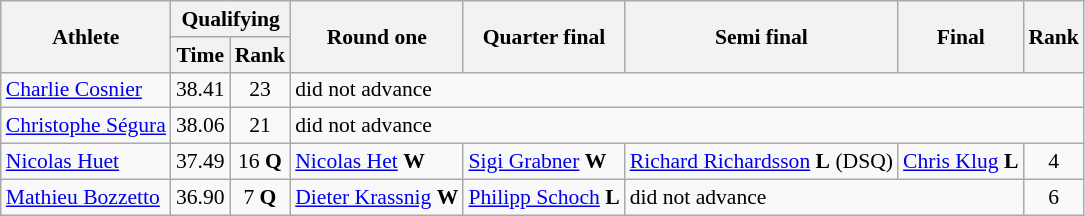<table class="wikitable" style="font-size:90%">
<tr>
<th rowspan="2">Athlete</th>
<th colspan="2">Qualifying</th>
<th rowspan="2">Round one</th>
<th rowspan="2">Quarter final</th>
<th rowspan="2">Semi final</th>
<th rowspan="2">Final</th>
<th rowspan="2">Rank</th>
</tr>
<tr>
<th>Time</th>
<th>Rank</th>
</tr>
<tr>
<td><a href='#'>Charlie Cosnier</a></td>
<td align="center">38.41</td>
<td align="center">23</td>
<td colspan="5">did not advance</td>
</tr>
<tr>
<td><a href='#'>Christophe Ségura</a></td>
<td align="center">38.06</td>
<td align="center">21</td>
<td colspan="5">did not advance</td>
</tr>
<tr>
<td><a href='#'>Nicolas Huet</a></td>
<td align="center">37.49</td>
<td align="center">16 <strong>Q</strong></td>
<td> <a href='#'>Nicolas Het</a> <strong>W</strong></td>
<td> <a href='#'>Sigi Grabner</a> <strong>W</strong></td>
<td> <a href='#'>Richard Richardsson</a> <strong>L</strong> (DSQ)</td>
<td> <a href='#'>Chris Klug</a> <strong>L</strong></td>
<td align="center">4</td>
</tr>
<tr>
<td><a href='#'>Mathieu Bozzetto</a></td>
<td align="center">36.90</td>
<td align="center">7 <strong>Q</strong></td>
<td> <a href='#'>Dieter Krassnig</a> <strong>W</strong></td>
<td> <a href='#'>Philipp Schoch</a> <strong>L</strong></td>
<td colspan="2">did not advance</td>
<td align="center">6</td>
</tr>
</table>
